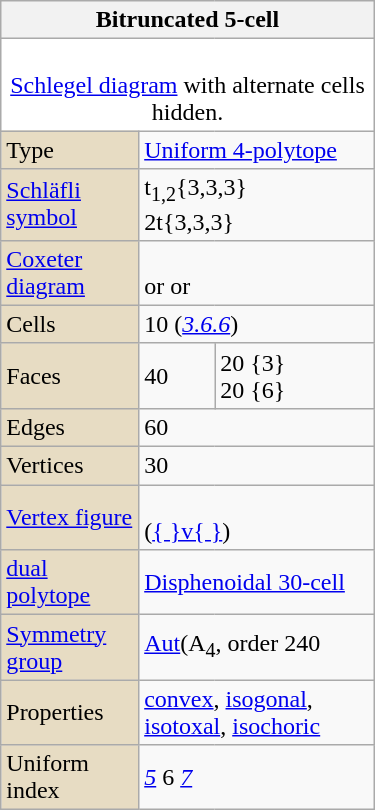<table class="wikitable" style="float:right; margin-left:8px; width:250px">
<tr>
<th bgcolor=#e7dcc3 colspan=3>Bitruncated 5-cell</th>
</tr>
<tr>
<td bgcolor=#ffffff align=center colspan=3><br><a href='#'>Schlegel diagram</a> with alternate cells hidden.</td>
</tr>
<tr>
<td bgcolor=#e7dcc3>Type</td>
<td colspan=2><a href='#'>Uniform 4-polytope</a></td>
</tr>
<tr>
<td bgcolor=#e7dcc3><a href='#'>Schläfli symbol</a></td>
<td colspan=2>t<sub>1,2</sub>{3,3,3}<br>2t{3,3,3}</td>
</tr>
<tr>
<td bgcolor=#e7dcc3><a href='#'>Coxeter diagram</a></td>
<td colspan=2><br>or  or </td>
</tr>
<tr>
<td bgcolor=#e7dcc3>Cells</td>
<td colspan=2>10 (<a href='#'><em>3.6.6</em></a>) </td>
</tr>
<tr>
<td bgcolor=#e7dcc3>Faces</td>
<td>40</td>
<td>20 {3}<br>20 {6}</td>
</tr>
<tr>
<td bgcolor=#e7dcc3>Edges</td>
<td colspan=2>60</td>
</tr>
<tr>
<td bgcolor=#e7dcc3>Vertices</td>
<td colspan=2>30</td>
</tr>
<tr>
<td bgcolor=#e7dcc3 valign=center><a href='#'>Vertex figure</a></td>
<td colspan=2><br>(<a href='#'>{ }v{ }</a>)</td>
</tr>
<tr>
<td bgcolor=#e7dcc3><a href='#'>dual polytope</a></td>
<td colspan=2><a href='#'>Disphenoidal 30-cell</a></td>
</tr>
<tr>
<td bgcolor=#e7dcc3><a href='#'>Symmetry group</a></td>
<td colspan=2><a href='#'>Aut</a>(A<sub>4</sub>, order 240</td>
</tr>
<tr>
<td bgcolor=#e7dcc3>Properties</td>
<td colspan=2><a href='#'>convex</a>, <a href='#'>isogonal</a>, <a href='#'>isotoxal</a>, <a href='#'>isochoric</a></td>
</tr>
<tr>
<td bgcolor=#e7dcc3>Uniform index</td>
<td colspan=2><em><a href='#'>5</a></em> 6 <em><a href='#'>7</a></em></td>
</tr>
</table>
